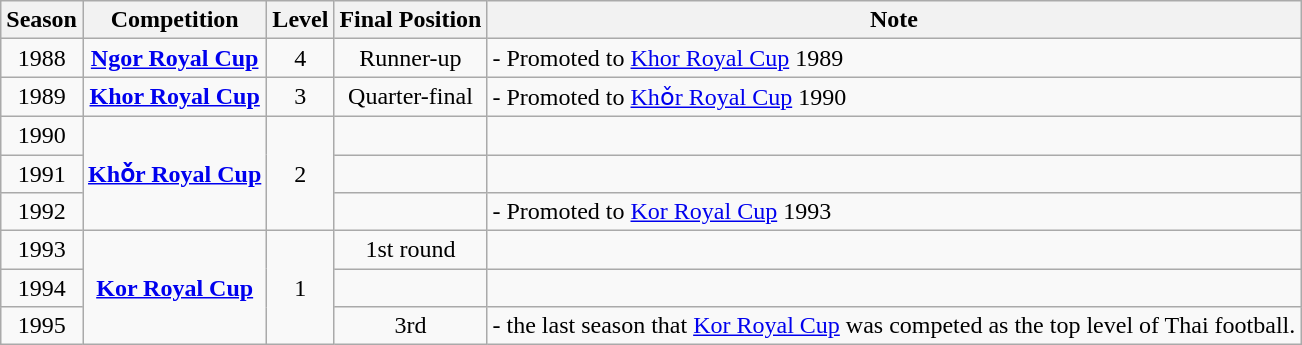<table class="wikitable" style="text-align: center;">
<tr>
<th>Season</th>
<th>Competition</th>
<th>Level</th>
<th>Final Position</th>
<th>Note</th>
</tr>
<tr>
<td>1988</td>
<td><strong><a href='#'>Ngor Royal Cup</a></strong></td>
<td>4</td>
<td>Runner-up</td>
<td align=left>- Promoted to <a href='#'>Khor Royal Cup</a> 1989</td>
</tr>
<tr>
<td>1989</td>
<td><strong><a href='#'>Khor Royal Cup</a></strong></td>
<td>3</td>
<td>Quarter-final</td>
<td align=left>- Promoted to <a href='#'>Khǒr Royal Cup</a> 1990</td>
</tr>
<tr>
<td>1990</td>
<td rowspan="3"><strong><a href='#'>Khǒr Royal Cup</a></strong></td>
<td rowspan="3">2</td>
<td></td>
<td></td>
</tr>
<tr>
<td>1991</td>
<td></td>
<td></td>
</tr>
<tr>
<td>1992</td>
<td></td>
<td align=left>- Promoted to <a href='#'>Kor Royal Cup</a> 1993</td>
</tr>
<tr>
<td>1993</td>
<td rowspan="3"><strong><a href='#'>Kor Royal Cup</a></strong></td>
<td rowspan="3">1</td>
<td>1st round</td>
<td></td>
</tr>
<tr>
<td>1994</td>
<td></td>
<td></td>
</tr>
<tr>
<td>1995</td>
<td>3rd</td>
<td align=left>- the last season that <a href='#'>Kor Royal Cup</a> was competed as the top level of Thai football.</td>
</tr>
</table>
